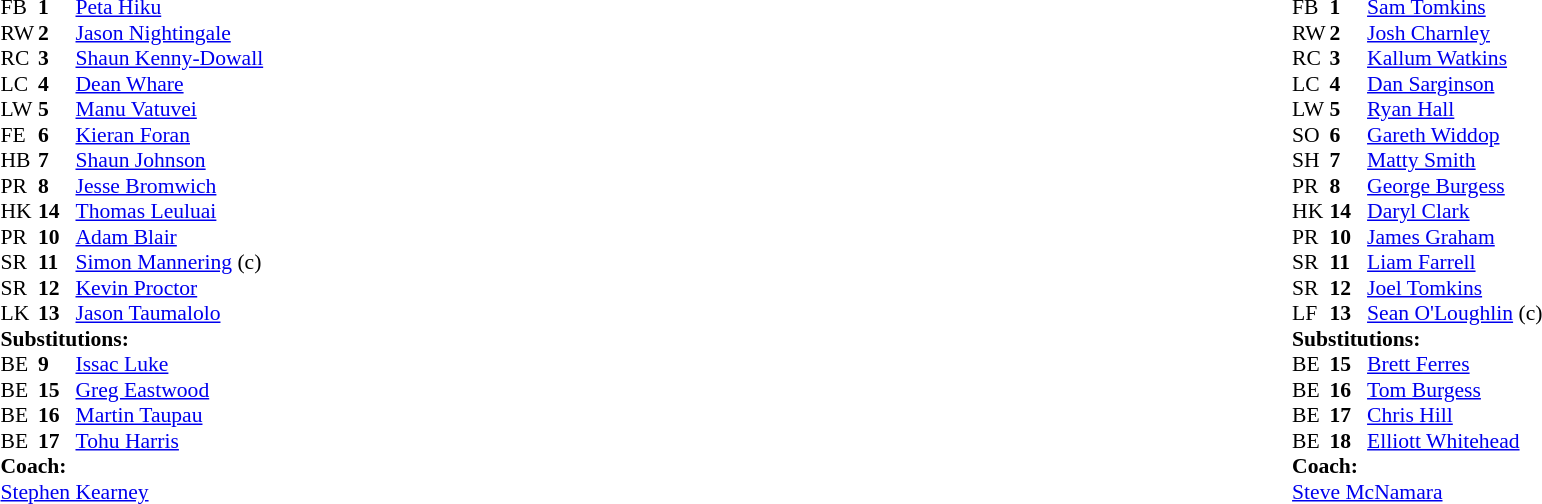<table width="100%">
<tr>
<td valign="top" width="50%"><br><table style="font-size: 90%" cellspacing="0" cellpadding="0">
<tr>
<th width="25"></th>
<th width="25"></th>
</tr>
<tr>
<td>FB</td>
<td><strong>1</strong></td>
<td> <a href='#'>Peta Hiku</a></td>
</tr>
<tr>
<td>RW</td>
<td><strong>2</strong></td>
<td> <a href='#'>Jason Nightingale</a></td>
</tr>
<tr>
<td>RC</td>
<td><strong>3</strong></td>
<td> <a href='#'>Shaun Kenny-Dowall</a></td>
</tr>
<tr>
<td>LC</td>
<td><strong>4</strong></td>
<td> <a href='#'>Dean Whare</a></td>
</tr>
<tr>
<td>LW</td>
<td><strong>5</strong></td>
<td> <a href='#'>Manu Vatuvei</a></td>
</tr>
<tr>
<td>FE</td>
<td><strong>6</strong></td>
<td> <a href='#'>Kieran Foran</a></td>
</tr>
<tr>
<td>HB</td>
<td><strong>7</strong></td>
<td> <a href='#'>Shaun Johnson</a></td>
</tr>
<tr>
<td>PR</td>
<td><strong>8</strong></td>
<td> <a href='#'>Jesse Bromwich</a></td>
</tr>
<tr |>
<td>HK</td>
<td><strong>14</strong></td>
<td> <a href='#'>Thomas Leuluai</a></td>
</tr>
<tr>
<td>PR</td>
<td><strong>10</strong></td>
<td> <a href='#'>Adam Blair</a></td>
</tr>
<tr>
<td>SR</td>
<td><strong>11</strong></td>
<td> <a href='#'>Simon Mannering</a> (c)</td>
</tr>
<tr>
<td>SR</td>
<td><strong>12</strong></td>
<td> <a href='#'>Kevin Proctor</a></td>
</tr>
<tr>
<td>LK</td>
<td><strong>13</strong></td>
<td> <a href='#'>Jason Taumalolo</a></td>
</tr>
<tr>
<td colspan=3><strong>Substitutions:</strong></td>
</tr>
<tr>
<td>BE</td>
<td><strong>9</strong></td>
<td> <a href='#'>Issac Luke</a></td>
</tr>
<tr>
<td>BE</td>
<td><strong>15</strong></td>
<td> <a href='#'>Greg Eastwood</a></td>
</tr>
<tr>
<td>BE</td>
<td><strong>16</strong></td>
<td> <a href='#'>Martin Taupau</a></td>
</tr>
<tr |>
<td>BE</td>
<td><strong>17</strong></td>
<td> <a href='#'>Tohu Harris</a></td>
</tr>
<tr>
<td colspan=3><strong>Coach:</strong></td>
</tr>
<tr>
<td colspan="4"> <a href='#'>Stephen Kearney</a></td>
</tr>
</table>
</td>
<td valign="top" width="50%"><br><table style="font-size: 90%" cellspacing="0" cellpadding="0" align="center">
<tr>
<th width="25"></th>
<th width="25"></th>
</tr>
<tr>
<td>FB</td>
<td><strong>1</strong></td>
<td> <a href='#'>Sam Tomkins</a></td>
</tr>
<tr>
<td>RW</td>
<td><strong>2</strong></td>
<td> <a href='#'>Josh Charnley</a></td>
</tr>
<tr>
<td>RC</td>
<td><strong>3</strong></td>
<td> <a href='#'>Kallum Watkins</a></td>
</tr>
<tr>
<td>LC</td>
<td><strong>4</strong></td>
<td> <a href='#'>Dan Sarginson</a></td>
</tr>
<tr>
<td>LW</td>
<td><strong>5</strong></td>
<td> <a href='#'>Ryan Hall</a></td>
</tr>
<tr>
<td>SO</td>
<td><strong>6</strong></td>
<td> <a href='#'>Gareth Widdop</a></td>
</tr>
<tr>
<td>SH</td>
<td><strong>7</strong></td>
<td> <a href='#'>Matty Smith</a></td>
</tr>
<tr>
<td>PR</td>
<td><strong>8</strong></td>
<td> <a href='#'>George Burgess</a></td>
</tr>
<tr>
<td>HK</td>
<td><strong>14</strong></td>
<td> <a href='#'>Daryl Clark</a></td>
</tr>
<tr>
<td>PR</td>
<td><strong>10</strong></td>
<td> <a href='#'>James Graham</a></td>
</tr>
<tr>
<td>SR</td>
<td><strong>11</strong></td>
<td> <a href='#'>Liam Farrell</a></td>
</tr>
<tr>
<td>SR</td>
<td><strong>12</strong></td>
<td> <a href='#'>Joel Tomkins</a></td>
</tr>
<tr>
<td>LF</td>
<td><strong>13</strong></td>
<td> <a href='#'>Sean O'Loughlin</a> (c)</td>
</tr>
<tr>
<td colspan=3><strong>Substitutions:</strong></td>
</tr>
<tr>
<td>BE</td>
<td><strong>15</strong></td>
<td> <a href='#'>Brett Ferres</a></td>
</tr>
<tr>
<td>BE</td>
<td><strong>16</strong></td>
<td> <a href='#'>Tom Burgess</a></td>
</tr>
<tr>
<td>BE</td>
<td><strong>17</strong></td>
<td> <a href='#'>Chris Hill</a></td>
</tr>
<tr>
<td>BE</td>
<td><strong>18</strong></td>
<td> <a href='#'>Elliott Whitehead</a></td>
</tr>
<tr>
<td colspan=3><strong>Coach:</strong></td>
</tr>
<tr>
<td colspan="4"> <a href='#'>Steve McNamara</a></td>
</tr>
</table>
</td>
</tr>
</table>
